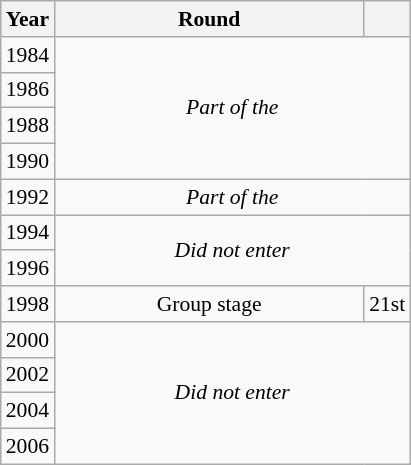<table class="wikitable" style="text-align: center; font-size:90%">
<tr>
<th>Year</th>
<th style="width:200px">Round</th>
<th></th>
</tr>
<tr>
<td>1984</td>
<td colspan="2" rowspan="4"><em>Part of the </em></td>
</tr>
<tr>
<td>1986</td>
</tr>
<tr>
<td>1988</td>
</tr>
<tr>
<td>1990</td>
</tr>
<tr>
<td>1992</td>
<td colspan="2"><em>Part of the </em></td>
</tr>
<tr>
<td>1994</td>
<td colspan="2" rowspan="2"><em>Did not enter</em></td>
</tr>
<tr>
<td>1996</td>
</tr>
<tr>
<td>1998</td>
<td>Group stage</td>
<td>21st</td>
</tr>
<tr>
<td>2000</td>
<td colspan="2" rowspan="4"><em>Did not enter</em></td>
</tr>
<tr>
<td>2002</td>
</tr>
<tr>
<td>2004</td>
</tr>
<tr>
<td>2006</td>
</tr>
</table>
